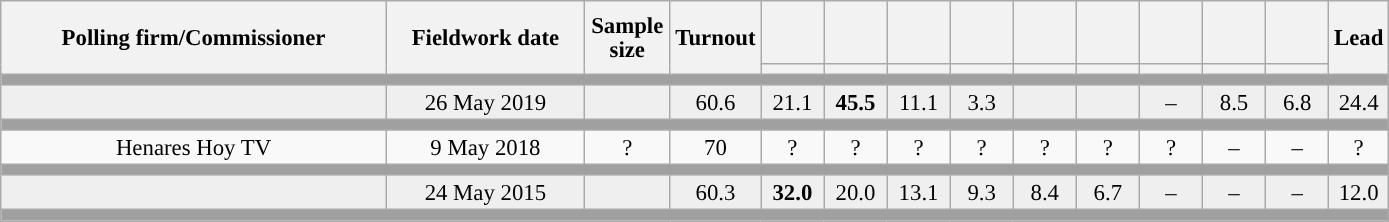<table class="wikitable collapsible collapsed" style="text-align:center; font-size:95%; line-height:16px;">
<tr style="height:42px;">
<th style="width:250px;" rowspan="2">Polling firm/Commissioner</th>
<th style="width:125px;" rowspan="2">Fieldwork date</th>
<th style="width:50px;" rowspan="2">Sample size</th>
<th style="width:45px;" rowspan="2">Turnout</th>
<th style="width:35px;"></th>
<th style="width:35px;"></th>
<th style="width:35px;"></th>
<th style="width:35px;"></th>
<th style="width:35px;"></th>
<th style="width:35px;"></th>
<th style="width:35px;"></th>
<th style="width:35px;"></th>
<th style="width:35px;"></th>
<th style="width:30px;" rowspan="2">Lead</th>
</tr>
<tr>
<th style="color:inherit;background:"></th>
<th style="color:inherit;background:"></th>
<th style="color:inherit;background:"></th>
<th style="color:inherit;background:"></th>
<th style="color:inherit;background:"></th>
<th style="color:inherit;background:"></th>
<th style="color:inherit;background:"></th>
<th style="color:inherit;background:"></th>
<th style="color:inherit;background:"></th>
</tr>
<tr>
<td colspan="14" style="background:#A0A0A0"></td>
</tr>
<tr style="background:#EFEFEF;">
<td><strong></strong></td>
<td>26 May 2019</td>
<td></td>
<td>60.6</td>
<td>21.1<br></td>
<td><strong>45.5</strong><br></td>
<td>11.1<br></td>
<td>3.3<br></td>
<td></td>
<td></td>
<td>–</td>
<td>8.5<br></td>
<td>6.8<br></td>
<td style="background:">24.4</td>
</tr>
<tr>
<td colspan="14" style="background:#A0A0A0"></td>
</tr>
<tr>
<td>Henares Hoy TV</td>
<td>9 May 2018</td>
<td>?</td>
<td>70</td>
<td>?<br></td>
<td>?<br></td>
<td>?<br></td>
<td>?<br></td>
<td>?<br></td>
<td>?<br></td>
<td>?<br></td>
<td>–</td>
<td>–</td>
<td style="background:">?</td>
</tr>
<tr>
<td colspan="14" style="background:#A0A0A0"></td>
</tr>
<tr style="background:#EFEFEF;">
<td><strong></strong></td>
<td>24 May 2015</td>
<td></td>
<td>60.3</td>
<td><strong>32.0</strong><br></td>
<td>20.0<br></td>
<td>13.1<br></td>
<td>9.3<br></td>
<td>8.4<br></td>
<td>6.7<br></td>
<td>–</td>
<td>–</td>
<td>–</td>
<td style="background:">12.0</td>
</tr>
<tr>
<td colspan="14" style="background:#A0A0A0"></td>
</tr>
</table>
